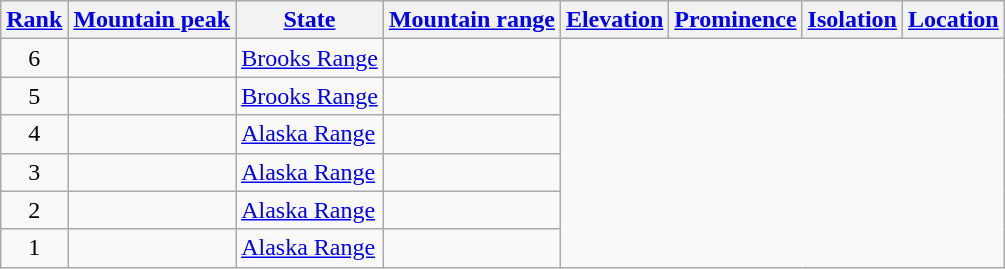<table class="wikitable sortable">
<tr>
<th><a href='#'>Rank</a></th>
<th><a href='#'>Mountain peak</a></th>
<th><a href='#'>State</a></th>
<th><a href='#'>Mountain range</a></th>
<th><a href='#'>Elevation</a></th>
<th><a href='#'>Prominence</a></th>
<th><a href='#'>Isolation</a></th>
<th><a href='#'>Location</a></th>
</tr>
<tr>
<td align=center>6<br></td>
<td></td>
<td><a href='#'>Brooks Range</a><br></td>
<td></td>
</tr>
<tr>
<td align=center>5<br></td>
<td></td>
<td><a href='#'>Brooks Range</a><br></td>
<td></td>
</tr>
<tr>
<td align=center>4<br></td>
<td></td>
<td><a href='#'>Alaska Range</a><br></td>
<td></td>
</tr>
<tr>
<td align=center>3<br></td>
<td></td>
<td><a href='#'>Alaska Range</a><br></td>
<td></td>
</tr>
<tr>
<td align=center>2<br></td>
<td></td>
<td><a href='#'>Alaska Range</a><br></td>
<td></td>
</tr>
<tr>
<td align=center>1<br></td>
<td></td>
<td><a href='#'>Alaska Range</a><br></td>
<td></td>
</tr>
</table>
